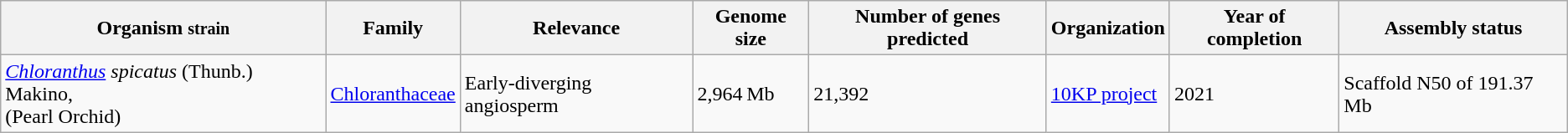<table class="wikitable sortable" style="border:1px solid #aaa;">
<tr>
<th>Organism <small>strain</small></th>
<th>Family</th>
<th>Relevance</th>
<th>Genome size</th>
<th>Number of genes predicted</th>
<th>Organization</th>
<th>Year of completion</th>
<th>Assembly status</th>
</tr>
<tr>
<td><em><a href='#'>Chloranthus</a> spicatus</em> (Thunb.) Makino,<br>(Pearl Orchid)</td>
<td><a href='#'>Chloranthaceae</a></td>
<td>Early-diverging angiosperm</td>
<td>2,964 Mb</td>
<td>21,392</td>
<td><a href='#'>10KP project</a></td>
<td>2021</td>
<td>Scaffold N50 of 191.37 Mb</td>
</tr>
</table>
